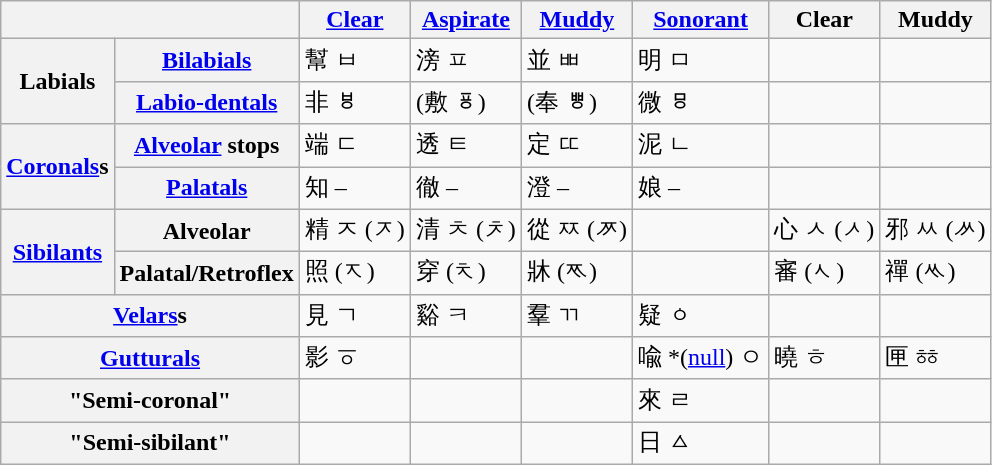<table class=wikitable>
<tr>
<th colspan=2></th>
<th><a href='#'>Clear</a></th>
<th><a href='#'>Aspirate</a></th>
<th><a href='#'>Muddy</a></th>
<th><a href='#'>Sonorant</a></th>
<th>Clear</th>
<th>Muddy</th>
</tr>
<tr>
<th rowspan=2>Labials</th>
<th><a href='#'>Bilabials</a></th>
<td>幫  ㅂ</td>
<td>滂  ㅍ</td>
<td>並  ㅃ</td>
<td>明  ㅁ</td>
<td></td>
<td></td>
</tr>
<tr>
<th><a href='#'>Labio-dentals</a></th>
<td>非  ㅸ</td>
<td>(敷  ㆄ)</td>
<td>(奉  ㅹ)</td>
<td>微  ㅱ</td>
<td></td>
<td></td>
</tr>
<tr>
<th rowspan=2><a href='#'>Coronals</a>s</th>
<th><a href='#'>Alveolar</a> stops</th>
<td>端  ㄷ</td>
<td>透  ㅌ</td>
<td>定  ㄸ</td>
<td>泥  ㄴ</td>
<td></td>
<td></td>
</tr>
<tr>
<th><a href='#'>Palatals</a></th>
<td>知  –</td>
<td>徹  –</td>
<td>澄  –</td>
<td>娘  –</td>
<td></td>
<td></td>
</tr>
<tr>
<th rowspan=2><a href='#'>Sibilants</a></th>
<th>Alveolar</th>
<td>精  ㅈ (ᅎ)</td>
<td>清  ㅊ (ᅔ)</td>
<td>從  ㅉ (ᅏ)</td>
<td></td>
<td>心  ㅅ (ᄼ)</td>
<td>邪  ㅆ (ᄽ)</td>
</tr>
<tr>
<th>Palatal/Retroflex</th>
<td>照  (ᅐ)</td>
<td>穿  (ᅕ)</td>
<td>牀  (ᅑ)</td>
<td></td>
<td>審  (ᄾ)</td>
<td>禪  (ᄿ)</td>
</tr>
<tr>
<th colspan=2><a href='#'>Velars</a>s</th>
<td>見  ㄱ</td>
<td>谿  ㅋ</td>
<td>羣  ㄲ</td>
<td>疑  ㆁ</td>
<td></td>
<td></td>
</tr>
<tr>
<th colspan=2><a href='#'>Gutturals</a></th>
<td>影  ㆆ</td>
<td></td>
<td></td>
<td>喩 *(<a href='#'>null</a>) ㅇ</td>
<td>曉  ㅎ</td>
<td>匣  ㆅ</td>
</tr>
<tr>
<th colspan=2>"Semi-coronal"</th>
<td></td>
<td></td>
<td></td>
<td>來  ㄹ</td>
<td></td>
<td></td>
</tr>
<tr>
<th colspan=2>"Semi-sibilant"</th>
<td></td>
<td></td>
<td></td>
<td>日  ㅿ</td>
<td></td>
<td></td>
</tr>
</table>
